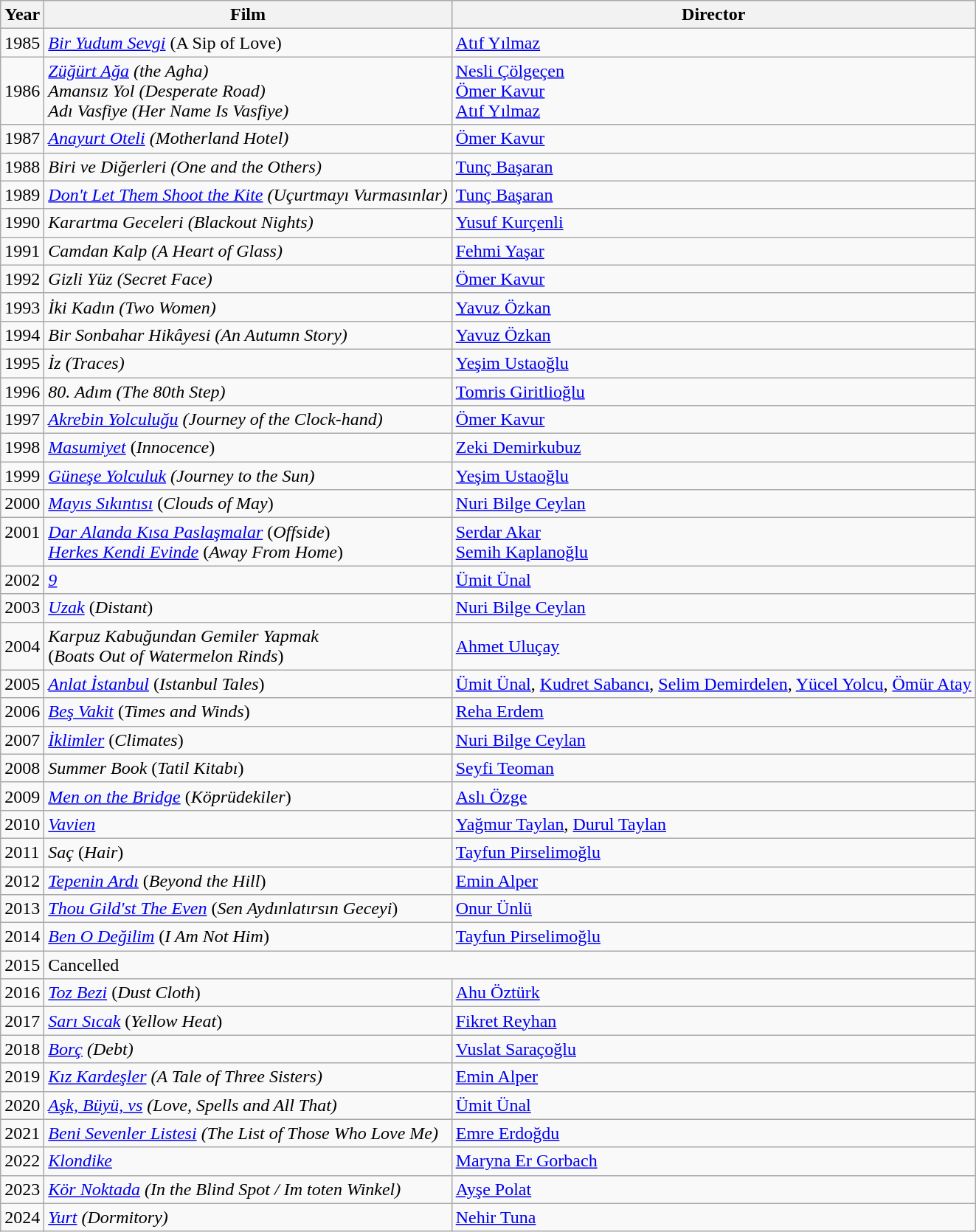<table class="wikitable">
<tr>
<th>Year</th>
<th>Film</th>
<th>Director</th>
</tr>
<tr>
<td>1985</td>
<td><em><a href='#'>Bir Yudum Sevgi</a></em> (A Sip of Love)</td>
<td><a href='#'>Atıf Yılmaz</a></td>
</tr>
<tr>
<td>1986</td>
<td><em><a href='#'>Züğürt Ağa</a> (the Agha)<br>Amansız Yol (Desperate Road)<br>Adı Vasfiye (Her Name Is Vasfiye)</em></td>
<td><a href='#'>Nesli Çölgeçen</a><br><a href='#'>Ömer Kavur</a><br><a href='#'>Atıf Yılmaz</a></td>
</tr>
<tr>
<td>1987</td>
<td><em><a href='#'>Anayurt Oteli</a> (Motherland Hotel)</em></td>
<td><a href='#'>Ömer Kavur</a></td>
</tr>
<tr>
<td>1988</td>
<td><em>Biri ve Diğerleri (One and the Others)</em></td>
<td><a href='#'>Tunç Başaran</a></td>
</tr>
<tr>
<td>1989</td>
<td><em><a href='#'>Don't Let Them Shoot the Kite</a> (Uçurtmayı Vurmasınlar)</em></td>
<td><a href='#'>Tunç Başaran</a></td>
</tr>
<tr>
<td>1990</td>
<td><em>Karartma Geceleri (Blackout Nights)</em></td>
<td><a href='#'>Yusuf Kurçenli</a></td>
</tr>
<tr>
<td>1991</td>
<td><em>Camdan Kalp (A Heart of Glass)</em></td>
<td><a href='#'>Fehmi Yaşar</a></td>
</tr>
<tr>
<td>1992</td>
<td><em>Gizli Yüz (Secret Face)</em></td>
<td><a href='#'>Ömer Kavur</a></td>
</tr>
<tr>
<td>1993</td>
<td><em>İki Kadın (Two Women)</em></td>
<td><a href='#'>Yavuz Özkan</a></td>
</tr>
<tr>
<td>1994</td>
<td><em>Bir Sonbahar Hikâyesi (An Autumn Story)</em></td>
<td><a href='#'>Yavuz Özkan</a></td>
</tr>
<tr>
<td>1995</td>
<td><em>İz (Traces)</em></td>
<td><a href='#'>Yeşim Ustaoğlu</a></td>
</tr>
<tr>
<td>1996</td>
<td><em>80. Adım (The 80th Step)</em></td>
<td><a href='#'>Tomris Giritlioğlu</a></td>
</tr>
<tr>
<td>1997</td>
<td><em><a href='#'>Akrebin Yolculuğu</a> (Journey of the Clock-hand)</em></td>
<td><a href='#'>Ömer Kavur</a></td>
</tr>
<tr>
<td>1998</td>
<td><em><a href='#'>Masumiyet</a></em> (<em>Innocence</em>)</td>
<td><a href='#'>Zeki Demirkubuz</a></td>
</tr>
<tr>
<td>1999</td>
<td><em><a href='#'>Güneşe Yolculuk</a> (Journey to the Sun)</em></td>
<td><a href='#'>Yeşim Ustaoğlu</a></td>
</tr>
<tr>
<td>2000</td>
<td><em><a href='#'>Mayıs Sıkıntısı</a></em> (<em>Clouds of May</em>)</td>
<td><a href='#'>Nuri Bilge Ceylan</a></td>
</tr>
<tr>
<td valign="top">2001</td>
<td><em><a href='#'>Dar Alanda Kısa Paslaşmalar</a></em> (<em>Offside</em>)<br><em><a href='#'>Herkes Kendi Evinde</a></em> (<em>Away From Home</em>)</td>
<td><a href='#'>Serdar Akar</a><br><a href='#'>Semih Kaplanoğlu</a></td>
</tr>
<tr>
<td>2002</td>
<td><em><a href='#'>9</a></em></td>
<td><a href='#'>Ümit Ünal</a></td>
</tr>
<tr>
<td>2003</td>
<td><em><a href='#'>Uzak</a></em> (<em>Distant</em>)</td>
<td><a href='#'>Nuri Bilge Ceylan</a></td>
</tr>
<tr>
<td>2004</td>
<td><em>Karpuz Kabuğundan Gemiler Yapmak</em><br>(<em>Boats Out of Watermelon Rinds</em>)</td>
<td><a href='#'>Ahmet Uluçay</a></td>
</tr>
<tr>
<td>2005</td>
<td><em><a href='#'>Anlat İstanbul</a></em> (<em>Istanbul Tales</em>)</td>
<td><a href='#'>Ümit Ünal</a>, <a href='#'>Kudret Sabancı</a>, <a href='#'>Selim Demirdelen</a>, <a href='#'>Yücel Yolcu</a>, <a href='#'>Ömür Atay</a></td>
</tr>
<tr>
<td>2006</td>
<td><em><a href='#'>Beş Vakit</a></em> (<em>Times and Winds</em>)</td>
<td><a href='#'>Reha Erdem</a></td>
</tr>
<tr>
<td>2007</td>
<td><em><a href='#'>İklimler</a></em> (<em>Climates</em>)</td>
<td><a href='#'>Nuri Bilge Ceylan</a></td>
</tr>
<tr>
<td>2008</td>
<td><em>Summer Book</em> (<em>Tatil Kitabı</em>)</td>
<td><a href='#'>Seyfi Teoman</a></td>
</tr>
<tr>
<td>2009</td>
<td><em><a href='#'>Men on the Bridge</a></em> (<em>Köprüdekiler</em>)</td>
<td><a href='#'>Aslı Özge</a></td>
</tr>
<tr>
<td>2010</td>
<td><em><a href='#'>Vavien</a></em></td>
<td><a href='#'>Yağmur Taylan</a>, <a href='#'>Durul Taylan</a></td>
</tr>
<tr>
<td>2011</td>
<td><em>Saç</em> (<em>Hair</em>)</td>
<td><a href='#'>Tayfun Pirselimoğlu</a></td>
</tr>
<tr>
<td>2012</td>
<td><em><a href='#'>Tepenin Ardı</a></em> (<em>Beyond the Hill</em>)</td>
<td><a href='#'>Emin Alper</a></td>
</tr>
<tr>
<td>2013</td>
<td><em><a href='#'>Thou Gild'st The Even</a></em> (<em>Sen Aydınlatırsın Geceyi</em>)</td>
<td><a href='#'>Onur Ünlü</a></td>
</tr>
<tr>
<td>2014</td>
<td><em><a href='#'>Ben O Değilim</a></em> (<em>I Am Not Him</em>)</td>
<td><a href='#'>Tayfun Pirselimoğlu</a></td>
</tr>
<tr>
<td>2015</td>
<td colspan="2">Cancelled</td>
</tr>
<tr>
<td>2016</td>
<td><em><a href='#'>Toz Bezi</a></em> (<em>Dust Cloth</em>)</td>
<td><a href='#'>Ahu Öztürk</a></td>
</tr>
<tr>
<td>2017</td>
<td><em><a href='#'>Sarı Sıcak</a></em> (<em>Yellow Heat</em>)</td>
<td><a href='#'>Fikret Reyhan</a></td>
</tr>
<tr>
<td>2018</td>
<td><em><a href='#'>Borç</a> (Debt)</em></td>
<td><a href='#'>Vuslat Saraçoğlu</a></td>
</tr>
<tr>
<td>2019</td>
<td><em><a href='#'>Kız Kardeşler</a> (A Tale of Three Sisters)</em></td>
<td><a href='#'>Emin Alper</a></td>
</tr>
<tr>
<td>2020</td>
<td><em><a href='#'>Aşk, Büyü, vs</a> (Love, Spells and All That)</em></td>
<td><a href='#'>Ümit Ünal</a></td>
</tr>
<tr>
<td>2021</td>
<td><em><a href='#'>Beni Sevenler Listesi</a> (The List of Those Who Love Me)</em></td>
<td><a href='#'>Emre Erdoğdu</a></td>
</tr>
<tr>
<td>2022</td>
<td><em><a href='#'>Klondike</a></em></td>
<td><a href='#'>Maryna Er Gorbach</a></td>
</tr>
<tr>
<td>2023</td>
<td><em><a href='#'>Kör Noktada</a> (In the Blind Spot / Im toten Winkel)</em></td>
<td><a href='#'>Ayşe Polat</a></td>
</tr>
<tr>
<td>2024</td>
<td><em><a href='#'>Yurt</a> (Dormitory)</em></td>
<td><a href='#'>Nehir Tuna</a></td>
</tr>
</table>
